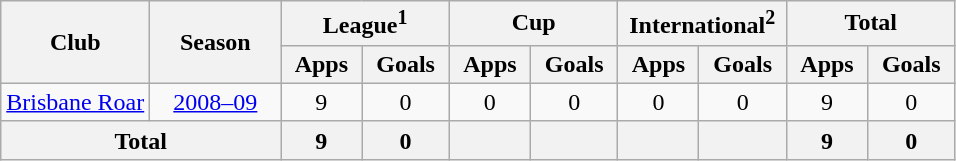<table class="wikitable" style="text-align: center;">
<tr>
<th rowspan="2">Club</th>
<th rowspan="2" width="80">Season</th>
<th colspan="2" width="105">League<sup>1</sup></th>
<th colspan="2" width="105">Cup</th>
<th colspan="2" width="105">International<sup>2</sup></th>
<th colspan="2" width="105">Total</th>
</tr>
<tr>
<th>Apps</th>
<th>Goals</th>
<th>Apps</th>
<th>Goals</th>
<th>Apps</th>
<th>Goals</th>
<th>Apps</th>
<th>Goals</th>
</tr>
<tr>
<td rowspan="1" valign="center"><a href='#'>Brisbane Roar</a></td>
<td><a href='#'>2008–09</a></td>
<td>9</td>
<td>0</td>
<td>0</td>
<td>0</td>
<td>0</td>
<td>0</td>
<td>9</td>
<td>0</td>
</tr>
<tr>
<th colspan="2">Total</th>
<th>9</th>
<th>0</th>
<th></th>
<th></th>
<th></th>
<th></th>
<th>9</th>
<th>0</th>
</tr>
</table>
